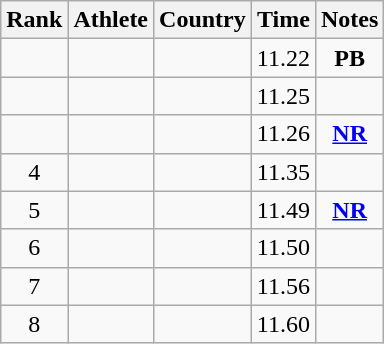<table class="wikitable sortable" style="text-align:center">
<tr>
<th>Rank</th>
<th>Athlete</th>
<th>Country</th>
<th>Time</th>
<th>Notes</th>
</tr>
<tr>
<td></td>
<td align="left"></td>
<td align="left"></td>
<td>11.22</td>
<td><strong>PB</strong></td>
</tr>
<tr>
<td></td>
<td align="left"></td>
<td align="left"></td>
<td>11.25</td>
<td></td>
</tr>
<tr>
<td></td>
<td align="left"></td>
<td align="left"></td>
<td>11.26</td>
<td><strong><a href='#'>NR</a></strong></td>
</tr>
<tr>
<td>4</td>
<td align="left"></td>
<td align="left"></td>
<td>11.35</td>
<td></td>
</tr>
<tr>
<td>5</td>
<td align="left"></td>
<td align="left"></td>
<td>11.49</td>
<td><strong><a href='#'>NR</a></strong></td>
</tr>
<tr>
<td>6</td>
<td align="left"></td>
<td align="left"></td>
<td>11.50</td>
<td></td>
</tr>
<tr>
<td>7</td>
<td align="left"></td>
<td align="left"></td>
<td>11.56</td>
<td></td>
</tr>
<tr>
<td>8</td>
<td align="left"></td>
<td align="left"></td>
<td>11.60</td>
<td></td>
</tr>
</table>
